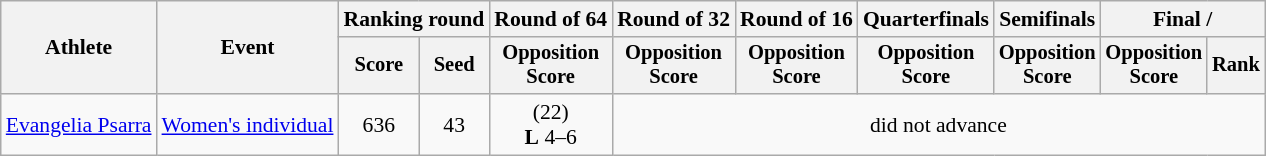<table class="wikitable" style="font-size:90%">
<tr>
<th rowspan="2">Athlete</th>
<th rowspan="2">Event</th>
<th colspan="2">Ranking round</th>
<th>Round of 64</th>
<th>Round of 32</th>
<th>Round of 16</th>
<th>Quarterfinals</th>
<th>Semifinals</th>
<th colspan="2">Final / </th>
</tr>
<tr style="font-size:95%">
<th>Score</th>
<th>Seed</th>
<th>Opposition<br>Score</th>
<th>Opposition<br>Score</th>
<th>Opposition<br>Score</th>
<th>Opposition<br>Score</th>
<th>Opposition<br>Score</th>
<th>Opposition<br>Score</th>
<th>Rank</th>
</tr>
<tr align=center>
<td align=left><a href='#'>Evangelia Psarra</a></td>
<td align=left><a href='#'>Women's individual</a></td>
<td>636</td>
<td>43</td>
<td> (22)<br><strong>L</strong> 4–6</td>
<td colspan=6>did not advance</td>
</tr>
</table>
